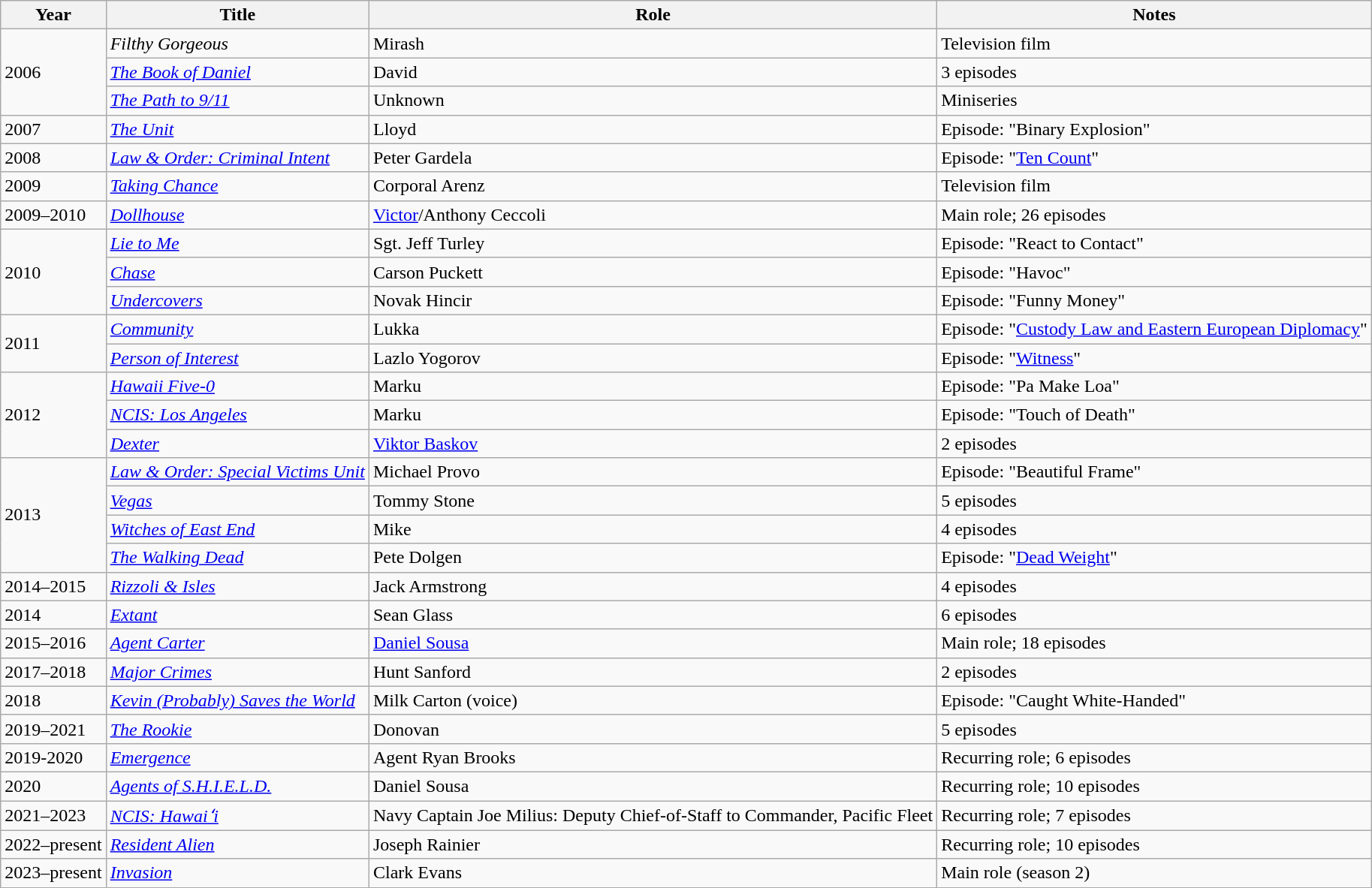<table class="wikitable sortable">
<tr>
<th>Year</th>
<th>Title</th>
<th>Role</th>
<th scope="col" class="unsortable">Notes</th>
</tr>
<tr>
<td rowspan=3>2006</td>
<td><em>Filthy Gorgeous</em></td>
<td>Mirash</td>
<td>Television film</td>
</tr>
<tr>
<td><em><a href='#'>The Book of Daniel</a></em></td>
<td>David</td>
<td>3 episodes</td>
</tr>
<tr>
<td><em><a href='#'>The Path to 9/11</a></em></td>
<td>Unknown</td>
<td>Miniseries</td>
</tr>
<tr>
<td>2007</td>
<td><em><a href='#'>The Unit</a></em></td>
<td>Lloyd</td>
<td>Episode: "Binary Explosion"</td>
</tr>
<tr>
<td>2008</td>
<td><em><a href='#'>Law & Order: Criminal Intent</a></em></td>
<td>Peter Gardela</td>
<td>Episode: "<a href='#'>Ten Count</a>"</td>
</tr>
<tr>
<td>2009</td>
<td><em><a href='#'>Taking Chance</a></em></td>
<td>Corporal Arenz</td>
<td>Television film</td>
</tr>
<tr>
<td>2009–2010</td>
<td><em><a href='#'>Dollhouse</a></em></td>
<td><a href='#'>Victor</a>/Anthony Ceccoli</td>
<td>Main role; 26 episodes</td>
</tr>
<tr>
<td rowspan=3>2010</td>
<td><em><a href='#'>Lie to Me</a></em></td>
<td>Sgt. Jeff Turley</td>
<td>Episode: "React to Contact"</td>
</tr>
<tr>
<td><em><a href='#'>Chase</a></em></td>
<td>Carson Puckett</td>
<td>Episode: "Havoc"</td>
</tr>
<tr>
<td><em><a href='#'>Undercovers</a></em></td>
<td>Novak Hincir</td>
<td>Episode: "Funny Money"</td>
</tr>
<tr>
<td rowspan=2>2011</td>
<td><em><a href='#'>Community</a></em></td>
<td>Lukka</td>
<td>Episode: "<a href='#'>Custody Law and Eastern European Diplomacy</a>"</td>
</tr>
<tr>
<td><em><a href='#'>Person of Interest</a></em></td>
<td>Lazlo Yogorov</td>
<td>Episode: "<a href='#'>Witness</a>"</td>
</tr>
<tr>
<td rowspan="3">2012</td>
<td><em><a href='#'>Hawaii Five-0</a></em></td>
<td>Marku</td>
<td>Episode: "Pa Make Loa"</td>
</tr>
<tr>
<td><em><a href='#'>NCIS: Los Angeles</a></em></td>
<td>Marku</td>
<td>Episode: "Touch of Death"</td>
</tr>
<tr>
<td><em><a href='#'>Dexter</a></em></td>
<td><a href='#'>Viktor Baskov</a></td>
<td>2 episodes</td>
</tr>
<tr>
<td rowspan=4>2013</td>
<td><em><a href='#'>Law & Order: Special Victims Unit</a></em></td>
<td>Michael Provo</td>
<td>Episode: "Beautiful Frame"</td>
</tr>
<tr>
<td><em><a href='#'>Vegas</a></em></td>
<td>Tommy Stone</td>
<td>5 episodes</td>
</tr>
<tr>
<td><em><a href='#'>Witches of East End</a></em></td>
<td>Mike</td>
<td>4 episodes</td>
</tr>
<tr>
<td><em><a href='#'>The Walking Dead</a></em></td>
<td>Pete Dolgen</td>
<td>Episode: "<a href='#'>Dead Weight</a>"</td>
</tr>
<tr>
<td>2014–2015</td>
<td><em><a href='#'>Rizzoli & Isles</a></em></td>
<td>Jack Armstrong</td>
<td>4 episodes</td>
</tr>
<tr>
<td>2014</td>
<td><em><a href='#'>Extant</a></em></td>
<td>Sean Glass</td>
<td>6 episodes</td>
</tr>
<tr>
<td>2015–2016</td>
<td><em><a href='#'>Agent Carter</a></em></td>
<td><a href='#'>Daniel Sousa</a></td>
<td>Main role; 18 episodes</td>
</tr>
<tr>
<td>2017–2018</td>
<td><em><a href='#'>Major Crimes</a></em></td>
<td>Hunt Sanford</td>
<td>2 episodes</td>
</tr>
<tr>
<td>2018</td>
<td><em><a href='#'>Kevin (Probably) Saves the World</a></em></td>
<td>Milk Carton (voice)</td>
<td>Episode: "Caught White-Handed"</td>
</tr>
<tr>
<td>2019–2021</td>
<td><em><a href='#'>The Rookie</a></em></td>
<td>Donovan</td>
<td>5 episodes</td>
</tr>
<tr>
<td>2019-2020</td>
<td><em><a href='#'>Emergence</a></em></td>
<td>Agent Ryan Brooks</td>
<td>Recurring role; 6 episodes</td>
</tr>
<tr>
<td>2020</td>
<td><em><a href='#'>Agents of S.H.I.E.L.D.</a></em></td>
<td>Daniel Sousa</td>
<td>Recurring role; 10 episodes</td>
</tr>
<tr>
<td>2021–2023</td>
<td><em><a href='#'>NCIS: Hawaiʻi</a></em></td>
<td>Navy Captain Joe Milius: Deputy Chief-of-Staff to Commander, Pacific Fleet</td>
<td>Recurring role; 7 episodes</td>
</tr>
<tr>
<td>2022–present</td>
<td><em><a href='#'>Resident Alien</a></em></td>
<td>Joseph Rainier</td>
<td>Recurring role; 10 episodes</td>
</tr>
<tr>
<td>2023–present</td>
<td><em><a href='#'>Invasion</a></em></td>
<td>Clark Evans</td>
<td>Main role (season 2)</td>
</tr>
</table>
